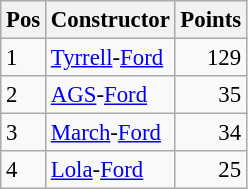<table class="wikitable" style="font-size: 95%;">
<tr>
<th>Pos</th>
<th>Constructor</th>
<th>Points</th>
</tr>
<tr>
<td>1</td>
<td> <a href='#'>Tyrrell</a>-<a href='#'>Ford</a></td>
<td align="right">129</td>
</tr>
<tr>
<td>2</td>
<td> <a href='#'>AGS</a>-<a href='#'>Ford</a></td>
<td align="right">35</td>
</tr>
<tr>
<td>3</td>
<td> <a href='#'>March</a>-<a href='#'>Ford</a></td>
<td align="right">34</td>
</tr>
<tr>
<td>4</td>
<td> <a href='#'>Lola</a>-<a href='#'>Ford</a></td>
<td align="right">25</td>
</tr>
</table>
